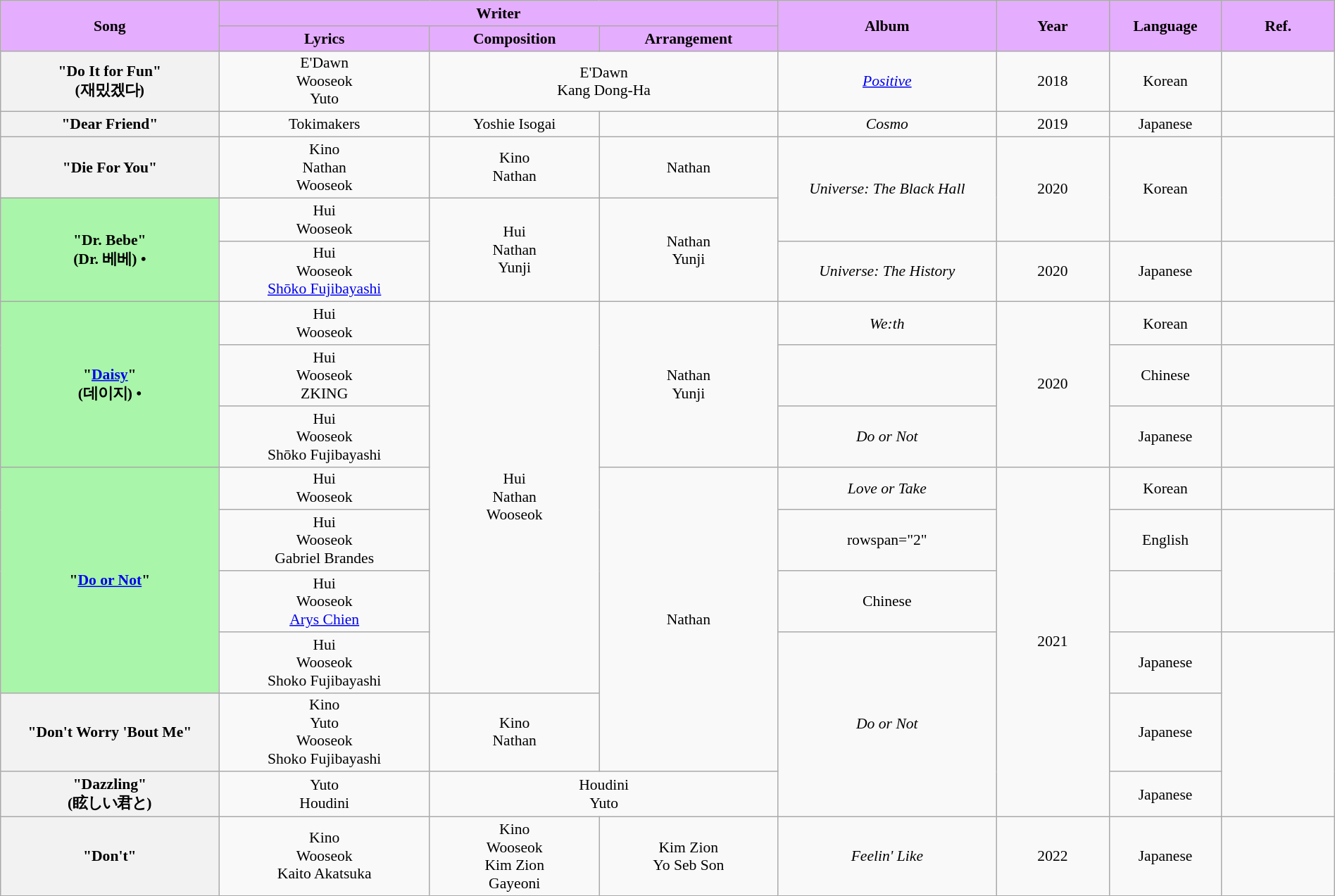<table class="wikitable" style="margin:0.5em auto; clear:both; font-size:.9em; text-align:center; width:100%">
<tr>
<th rowspan="2" style="width:200px; background:#E5ADFD;">Song</th>
<th colspan="3" style="width:700px; background:#E5ADFD;">Writer</th>
<th rowspan="2" style="width:200px; background:#E5ADFD;">Album</th>
<th rowspan="2" style="width:100px; background:#E5ADFD;">Year</th>
<th rowspan="2" style="width:100px; background:#E5ADFD;">Language</th>
<th rowspan="2" style="width:100px; background:#E5ADFD;">Ref.</th>
</tr>
<tr>
<th style=background:#E5ADFD;">Lyrics</th>
<th style=background:#E5ADFD;">Composition</th>
<th style=background:#E5ADFD;">Arrangement</th>
</tr>
<tr>
<th>"Do It for Fun" <br>(재밌겠다) <br> </th>
<td>E'Dawn<br>Wooseok<br>Yuto</td>
<td colspan="2">E'Dawn<br>Kang Dong-Ha</td>
<td><em><a href='#'>Positive</a></em></td>
<td>2018</td>
<td>Korean</td>
<td></td>
</tr>
<tr>
<th>"Dear Friend"</th>
<td>Tokimakers</td>
<td>Yoshie Isogai</td>
<td></td>
<td><em>Cosmo</em></td>
<td>2019</td>
<td>Japanese</td>
<td></td>
</tr>
<tr>
<th>"Die For You"</th>
<td>Kino<br>Nathan<br>Wooseok</td>
<td>Kino<br>Nathan</td>
<td>Nathan</td>
<td rowspan="2"><em>Universe: The Black Hall</em></td>
<td rowspan="2">2020</td>
<td rowspan="2">Korean</td>
<td rowspan="2"></td>
</tr>
<tr>
<th rowspan="2" scope="row" style="background-color:#A9F5A9 ">"Dr. Bebe" <br>(Dr. 베베) •</th>
<td>Hui<br>Wooseok</td>
<td rowspan="2">Hui<br>Nathan<br>Yunji</td>
<td rowspan="2">Nathan<br>Yunji</td>
</tr>
<tr>
<td>Hui<br>Wooseok<br><a href='#'>Shōko Fujibayashi</a></td>
<td><em>Universe: The History</em></td>
<td>2020</td>
<td>Japanese</td>
<td></td>
</tr>
<tr>
<th rowspan="3" scope="row" style="background-color:#A9F5A9 ">"<a href='#'>Daisy</a>"<br>(데이지) •</th>
<td>Hui<br>Wooseok</td>
<td rowspan="7">Hui<br>Nathan<br>Wooseok</td>
<td rowspan="3">Nathan<br>Yunji</td>
<td><em>We:th</em></td>
<td rowspan="3">2020</td>
<td>Korean</td>
<td></td>
</tr>
<tr>
<td>Hui<br>Wooseok<br>ZKING</td>
<td></td>
<td>Chinese</td>
<td></td>
</tr>
<tr>
<td>Hui<br>Wooseok<br>Shōko Fujibayashi</td>
<td><em>Do or Not</em></td>
<td>Japanese</td>
<td><strong></strong></td>
</tr>
<tr>
<th rowspan="4" scope="row" style="background-color:#A9F5A9 ">"<a href='#'>Do or Not</a>" </th>
<td>Hui<br>Wooseok</td>
<td rowspan="5">Nathan</td>
<td><em>Love or Take</em></td>
<td rowspan="6">2021</td>
<td>Korean</td>
<td></td>
</tr>
<tr>
<td>Hui<br>Wooseok<br>Gabriel Brandes</td>
<td>rowspan="2" </td>
<td>English</td>
<td rowspan="2"></td>
</tr>
<tr>
<td>Hui<br>Wooseok<br><a href='#'>Arys Chien</a></td>
<td>Chinese</td>
</tr>
<tr>
<td>Hui<br>Wooseok<br>Shoko Fujibayashi</td>
<td rowspan="3"><em>Do or Not</em></td>
<td>Japanese</td>
<td rowspan="3"><strong></strong></td>
</tr>
<tr>
<th>"Don't Worry 'Bout Me"</th>
<td>Kino<br>Yuto<br>Wooseok<br>Shoko Fujibayashi</td>
<td>Kino<br>Nathan</td>
<td>Japanese</td>
</tr>
<tr>
<th>"Dazzling"<br>(眩しい君と)</th>
<td>Yuto<br>Houdini<br></td>
<td colspan="2">Houdini<br>Yuto</td>
<td>Japanese</td>
</tr>
<tr>
<th>"Don't"</th>
<td>Kino<br>Wooseok<br>Kaito Akatsuka</td>
<td>Kino<br>Wooseok<br>Kim Zion<br>Gayeoni</td>
<td>Kim Zion<br>Yo Seb Son</td>
<td><em>Feelin' Like</em></td>
<td>2022</td>
<td>Japanese</td>
<td></td>
</tr>
</table>
